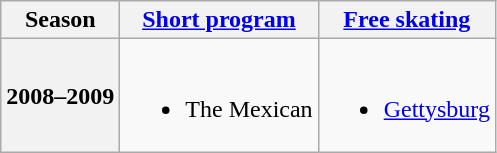<table class=wikitable style=text-align:center>
<tr>
<th>Season</th>
<th><a href='#'>Short program</a></th>
<th><a href='#'>Free skating</a></th>
</tr>
<tr>
<th>2008–2009 <br> </th>
<td><br><ul><li>The Mexican <br></li></ul></td>
<td><br><ul><li><a href='#'>Gettysburg</a> <br></li></ul></td>
</tr>
</table>
